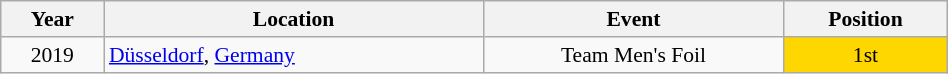<table class="wikitable" width="50%" style="font-size:90%; text-align:center;">
<tr>
<th>Year</th>
<th>Location</th>
<th>Event</th>
<th>Position</th>
</tr>
<tr>
<td>2019</td>
<td rowspan="1" align="left"> <a href='#'>Düsseldorf</a>, <a href='#'>Germany</a></td>
<td>Team Men's Foil</td>
<td bgcolor="gold">1st</td>
</tr>
</table>
